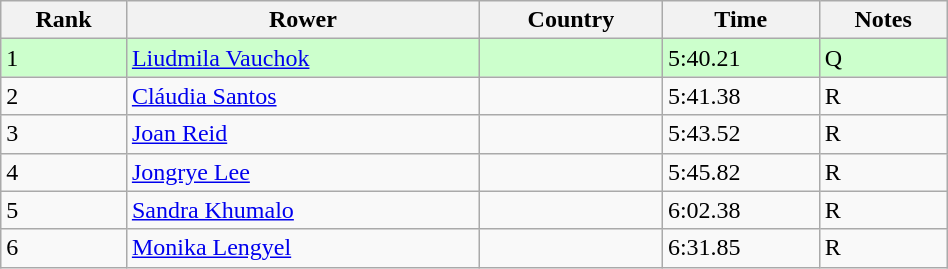<table class="wikitable" width=50%>
<tr>
<th>Rank</th>
<th>Rower</th>
<th>Country</th>
<th>Time</th>
<th>Notes</th>
</tr>
<tr bgcolor=ccffcc>
<td>1</td>
<td><a href='#'>Liudmila Vauchok</a></td>
<td></td>
<td>5:40.21</td>
<td>Q</td>
</tr>
<tr>
<td>2</td>
<td><a href='#'>Cláudia Santos</a></td>
<td></td>
<td>5:41.38</td>
<td>R</td>
</tr>
<tr>
<td>3</td>
<td><a href='#'>Joan Reid</a></td>
<td></td>
<td>5:43.52</td>
<td>R</td>
</tr>
<tr>
<td>4</td>
<td><a href='#'>Jongrye Lee</a></td>
<td></td>
<td>5:45.82</td>
<td>R</td>
</tr>
<tr>
<td>5</td>
<td><a href='#'>Sandra Khumalo</a></td>
<td></td>
<td>6:02.38</td>
<td>R</td>
</tr>
<tr>
<td>6</td>
<td><a href='#'>Monika Lengyel</a></td>
<td></td>
<td>6:31.85</td>
<td>R</td>
</tr>
</table>
